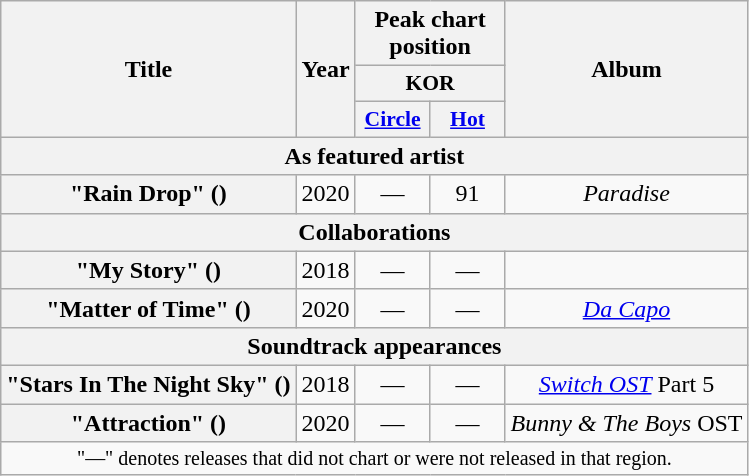<table class="wikitable plainrowheaders" style="text-align:center;">
<tr>
<th scope="col" rowspan="3">Title</th>
<th scope="col" rowspan="3">Year</th>
<th scope="col" colspan="2">Peak chart position</th>
<th scope="col" rowspan="3">Album</th>
</tr>
<tr>
<th scope="col" colspan="2" style="width:3em;font-size:90%;">KOR</th>
</tr>
<tr>
<th scope="col" style="width:3em;font-size:90%;"><a href='#'>Circle</a></th>
<th scope="col" style="width:3em;font-size:90%;"><a href='#'>Hot</a><br></th>
</tr>
<tr>
<th colspan="7">As featured artist</th>
</tr>
<tr>
<th scope="row">"Rain Drop" ()<br></th>
<td>2020</td>
<td>—</td>
<td>91</td>
<td><em>Paradise</em></td>
</tr>
<tr>
<th colspan="7">Collaborations</th>
</tr>
<tr>
<th scope="row">"My Story" ()<br></th>
<td>2018</td>
<td>—</td>
<td>—</td>
<td></td>
</tr>
<tr>
<th scope="row">"Matter of Time" ()<br></th>
<td>2020</td>
<td>—</td>
<td>—</td>
<td><em><a href='#'>Da Capo</a></em></td>
</tr>
<tr>
<th colspan="7">Soundtrack appearances</th>
</tr>
<tr>
<th scope="row">"Stars In The Night Sky" ()<br></th>
<td>2018</td>
<td>—</td>
<td>—</td>
<td><em><a href='#'>Switch OST</a></em> Part 5</td>
</tr>
<tr>
<th scope="row">"Attraction" ()<br></th>
<td>2020</td>
<td>—</td>
<td>—</td>
<td><em>Bunny & The Boys</em> OST</td>
</tr>
<tr>
<td colspan="7" style="font-size:10pt;">"—" denotes releases that did not chart or were not released in that region.</td>
</tr>
</table>
